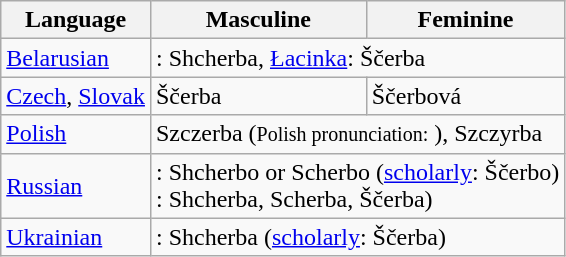<table class="wikitable">
<tr>
<th>Language</th>
<th>Masculine</th>
<th>Feminine</th>
</tr>
<tr>
<td><a href='#'>Belarusian</a></td>
<td colspan=2>: Shcherba, <a href='#'>Łacinka</a>: Ščerba</td>
</tr>
<tr>
<td><a href='#'>Czech</a>, <a href='#'>Slovak</a></td>
<td>Ščerba</td>
<td>Ščerbová</td>
</tr>
<tr>
<td><a href='#'>Polish</a></td>
<td colspan=2>Szczerba (<small>Polish pronunciation:</small> ), Szczyrba</td>
</tr>
<tr>
<td><a href='#'>Russian</a></td>
<td colspan=2>: Shcherbo or Scherbo (<a href='#'>scholarly</a>: Ščerbo) <br>: Shcherba, Scherba, Ščerba)</td>
</tr>
<tr>
<td><a href='#'>Ukrainian</a></td>
<td colspan=2>: Shcherba (<a href='#'>scholarly</a>: Ščerba)</td>
</tr>
</table>
